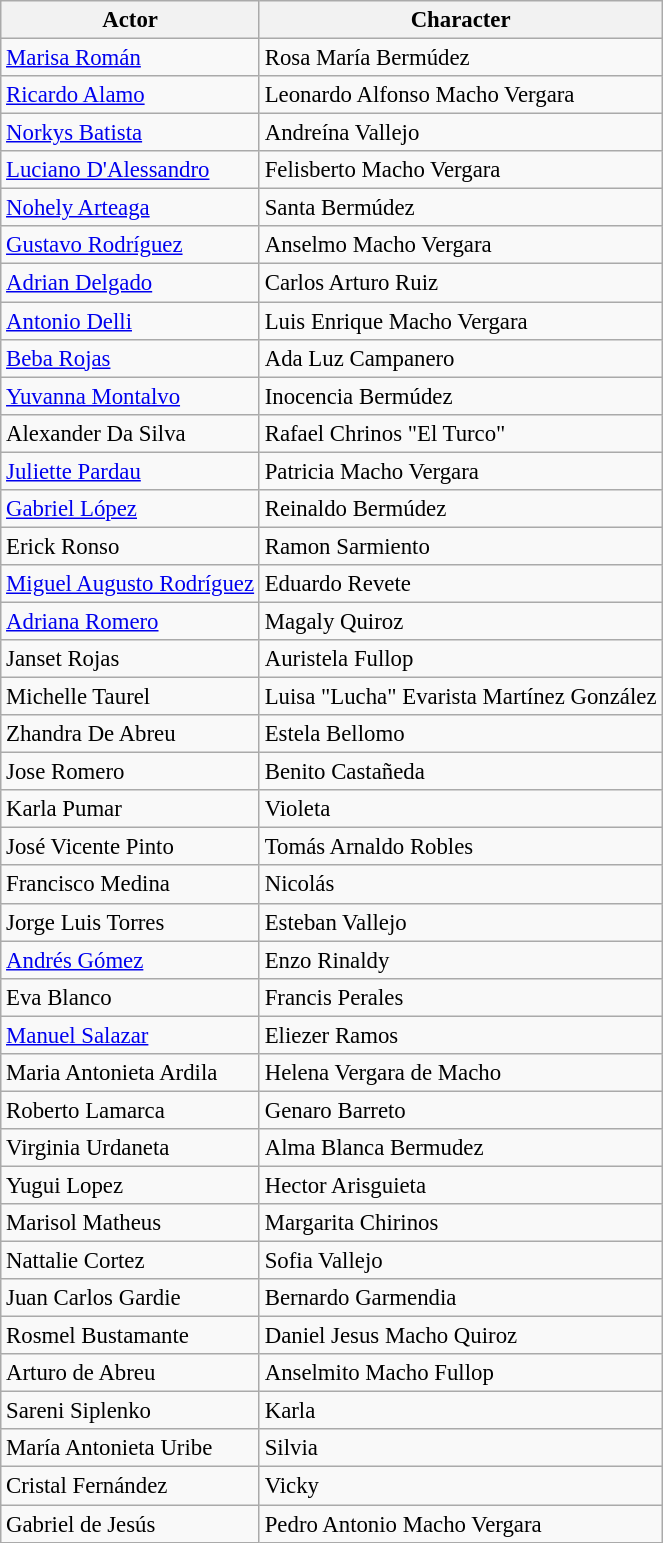<table class="wikitable" style="font-size:95%;">
<tr>
<th>Actor</th>
<th>Character</th>
</tr>
<tr>
<td><a href='#'>Marisa Román</a></td>
<td>Rosa María  Bermúdez</td>
</tr>
<tr>
<td><a href='#'>Ricardo Alamo</a></td>
<td>Leonardo Alfonso Macho Vergara</td>
</tr>
<tr>
<td><a href='#'>Norkys Batista</a></td>
<td>Andreína Vallejo</td>
</tr>
<tr>
<td><a href='#'>Luciano D'Alessandro</a></td>
<td>Felisberto Macho Vergara</td>
</tr>
<tr>
<td><a href='#'>Nohely Arteaga</a></td>
<td>Santa Bermúdez</td>
</tr>
<tr>
<td><a href='#'>Gustavo Rodríguez</a></td>
<td>Anselmo Macho Vergara</td>
</tr>
<tr>
<td><a href='#'>Adrian Delgado</a></td>
<td>Carlos Arturo Ruiz</td>
</tr>
<tr>
<td><a href='#'>Antonio Delli</a></td>
<td>Luis Enrique Macho Vergara</td>
</tr>
<tr>
<td><a href='#'>Beba Rojas</a></td>
<td>Ada Luz Campanero</td>
</tr>
<tr>
<td><a href='#'>Yuvanna Montalvo</a></td>
<td>Inocencia  Bermúdez</td>
</tr>
<tr>
<td>Alexander Da Silva</td>
<td>Rafael Chrinos "El Turco"</td>
</tr>
<tr>
<td><a href='#'>Juliette Pardau</a></td>
<td>Patricia Macho Vergara</td>
</tr>
<tr>
<td><a href='#'>Gabriel López</a></td>
<td>Reinaldo Bermúdez</td>
</tr>
<tr>
<td>Erick Ronso</td>
<td>Ramon Sarmiento</td>
</tr>
<tr>
<td><a href='#'>Miguel Augusto Rodríguez</a></td>
<td>Eduardo Revete</td>
</tr>
<tr>
<td><a href='#'>Adriana Romero</a></td>
<td>Magaly Quiroz</td>
</tr>
<tr>
<td>Janset Rojas</td>
<td>Auristela Fullop</td>
</tr>
<tr>
<td>Michelle Taurel</td>
<td>Luisa "Lucha" Evarista Martínez González</td>
</tr>
<tr>
<td>Zhandra De Abreu</td>
<td>Estela Bellomo</td>
</tr>
<tr>
<td>Jose Romero</td>
<td>Benito Castañeda</td>
</tr>
<tr>
<td>Karla Pumar</td>
<td>Violeta</td>
</tr>
<tr>
<td>José Vicente Pinto</td>
<td>Tomás Arnaldo Robles</td>
</tr>
<tr>
<td>Francisco Medina</td>
<td>Nicolás</td>
</tr>
<tr>
<td>Jorge Luis Torres</td>
<td>Esteban Vallejo</td>
</tr>
<tr>
<td><a href='#'>Andrés Gómez</a></td>
<td>Enzo Rinaldy</td>
</tr>
<tr>
<td>Eva Blanco</td>
<td>Francis Perales</td>
</tr>
<tr>
<td><a href='#'>Manuel Salazar</a></td>
<td>Eliezer Ramos</td>
</tr>
<tr>
<td>Maria Antonieta Ardila</td>
<td>Helena Vergara de Macho</td>
</tr>
<tr>
<td>Roberto Lamarca</td>
<td>Genaro Barreto</td>
</tr>
<tr>
<td>Virginia Urdaneta</td>
<td>Alma Blanca Bermudez</td>
</tr>
<tr>
<td>Yugui Lopez</td>
<td>Hector Arisguieta</td>
</tr>
<tr>
<td>Marisol Matheus</td>
<td>Margarita Chirinos</td>
</tr>
<tr>
<td>Nattalie Cortez</td>
<td>Sofia Vallejo</td>
</tr>
<tr>
<td>Juan Carlos Gardie</td>
<td>Bernardo Garmendia</td>
</tr>
<tr>
<td>Rosmel Bustamante</td>
<td>Daniel Jesus Macho Quiroz</td>
</tr>
<tr>
<td>Arturo de Abreu</td>
<td>Anselmito Macho Fullop</td>
</tr>
<tr>
<td>Sareni Siplenko</td>
<td>Karla</td>
</tr>
<tr>
<td>María Antonieta Uribe</td>
<td>Silvia</td>
</tr>
<tr>
<td>Cristal Fernández</td>
<td>Vicky</td>
</tr>
<tr>
<td>Gabriel de Jesús</td>
<td>Pedro Antonio Macho Vergara</td>
</tr>
</table>
